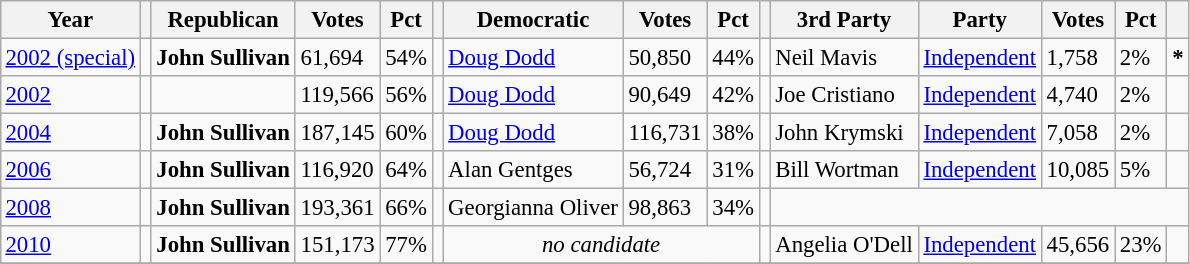<table class="wikitable" style="margin:0.5em ; font-size:95%">
<tr>
<th>Year</th>
<th></th>
<th>Republican</th>
<th>Votes</th>
<th>Pct</th>
<th></th>
<th>Democratic</th>
<th>Votes</th>
<th>Pct</th>
<th></th>
<th>3rd Party</th>
<th>Party</th>
<th>Votes</th>
<th>Pct</th>
<th></th>
</tr>
<tr>
<td><a href='#'>2002 (special)</a></td>
<td></td>
<td><strong>John Sullivan</strong></td>
<td>61,694</td>
<td>54%</td>
<td></td>
<td><a href='#'>Doug Dodd</a></td>
<td>50,850</td>
<td>44%</td>
<td></td>
<td>Neil Mavis</td>
<td><a href='#'>Independent</a></td>
<td>1,758</td>
<td>2%</td>
<td><strong>*</strong></td>
</tr>
<tr>
<td><a href='#'>2002</a></td>
<td></td>
<td></td>
<td>119,566</td>
<td>56%</td>
<td></td>
<td><a href='#'>Doug Dodd</a></td>
<td>90,649</td>
<td>42%</td>
<td></td>
<td>Joe Cristiano</td>
<td><a href='#'>Independent</a></td>
<td>4,740</td>
<td>2%</td>
<td></td>
</tr>
<tr>
<td><a href='#'>2004</a></td>
<td></td>
<td><strong>John Sullivan</strong></td>
<td>187,145</td>
<td>60%</td>
<td></td>
<td><a href='#'>Doug Dodd</a></td>
<td>116,731</td>
<td>38%</td>
<td></td>
<td>John Krymski</td>
<td><a href='#'>Independent</a></td>
<td>7,058</td>
<td>2%</td>
<td></td>
</tr>
<tr>
<td><a href='#'>2006</a></td>
<td></td>
<td><strong>John Sullivan</strong></td>
<td>116,920</td>
<td>64%</td>
<td></td>
<td>Alan Gentges</td>
<td>56,724</td>
<td>31%</td>
<td></td>
<td>Bill Wortman</td>
<td><a href='#'>Independent</a></td>
<td>10,085</td>
<td>5%</td>
<td></td>
</tr>
<tr>
<td><a href='#'>2008</a></td>
<td></td>
<td><strong>John Sullivan</strong></td>
<td>193,361</td>
<td>66%</td>
<td></td>
<td>Georgianna Oliver</td>
<td>98,863</td>
<td>34%</td>
<td></td>
</tr>
<tr>
<td><a href='#'>2010</a></td>
<td></td>
<td><strong>John Sullivan</strong></td>
<td>151,173</td>
<td>77%</td>
<td></td>
<td colspan=3 align=center><em>no candidate</em></td>
<td></td>
<td>Angelia O'Dell</td>
<td><a href='#'>Independent</a></td>
<td>45,656</td>
<td>23%</td>
<td></td>
</tr>
<tr>
</tr>
</table>
